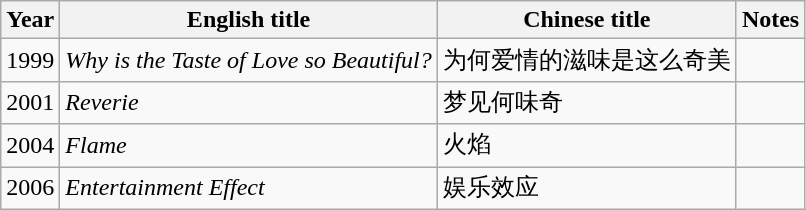<table class="wikitable">
<tr>
<th>Year</th>
<th>English title</th>
<th>Chinese title</th>
<th class="unsortable">Notes</th>
</tr>
<tr>
<td>1999</td>
<td><em>Why is the Taste of Love so Beautiful?</em></td>
<td>为何爱情的滋味是这么奇美</td>
<td></td>
</tr>
<tr>
<td>2001</td>
<td><em>Reverie</em></td>
<td>梦见何味奇</td>
<td></td>
</tr>
<tr>
<td>2004</td>
<td><em>Flame</em></td>
<td>火焰</td>
<td></td>
</tr>
<tr>
<td>2006</td>
<td><em>Entertainment Effect</em></td>
<td>娱乐效应</td>
<td></td>
</tr>
</table>
